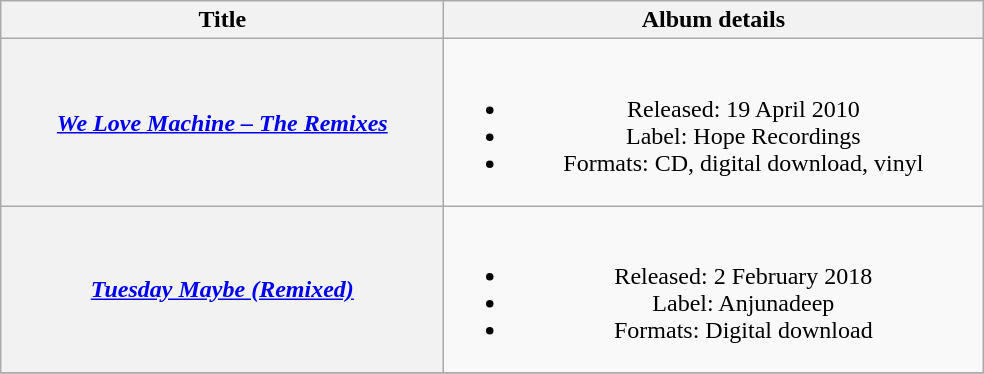<table class="wikitable plainrowheaders" style="text-align:center;">
<tr>
<th scope="col" rowspan="1" style="width:18em;">Title</th>
<th scope="col" rowspan="1" style="width:22.0em;">Album details</th>
</tr>
<tr>
<th scope="row"><em><a href='#'>We Love Machine – The Remixes</a></em></th>
<td><br><ul><li>Released: 19 April 2010</li><li>Label: Hope Recordings</li><li>Formats: CD, digital download, vinyl</li></ul></td>
</tr>
<tr>
<th scope="row"><em><a href='#'>Tuesday Maybe (Remixed)</a></em></th>
<td><br><ul><li>Released: 2 February 2018</li><li>Label: Anjunadeep</li><li>Formats: Digital download</li></ul></td>
</tr>
<tr>
</tr>
</table>
